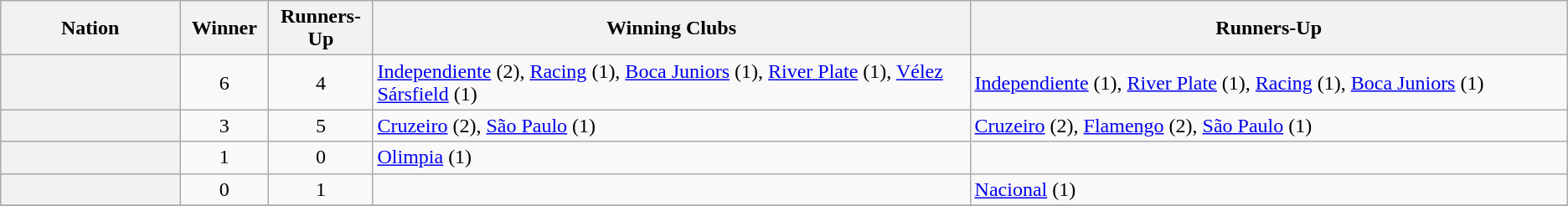<table class="wikitable plainrowheaders sortable">
<tr>
<th width=6%>Nation</th>
<th width=1%>Winner</th>
<th width=1%>Runners-Up</th>
<th class="unsortable" width=20%>Winning Clubs</th>
<th class="unsortable" width=20%>Runners-Up</th>
</tr>
<tr>
<th scope=row></th>
<td align=center>6</td>
<td align=center>4</td>
<td><a href='#'>Independiente</a> (2), <a href='#'>Racing</a> (1), <a href='#'>Boca Juniors</a> (1), <a href='#'>River Plate</a> (1), <a href='#'>Vélez Sársfield</a> (1)</td>
<td><a href='#'>Independiente</a> (1), <a href='#'>River Plate</a> (1), <a href='#'>Racing</a> (1), <a href='#'>Boca Juniors</a> (1)</td>
</tr>
<tr>
<th scope=row></th>
<td align=center>3</td>
<td align=center>5</td>
<td><a href='#'>Cruzeiro</a> (2), <a href='#'>São Paulo</a> (1)</td>
<td><a href='#'>Cruzeiro</a> (2), <a href='#'>Flamengo</a> (2), <a href='#'>São Paulo</a> (1)</td>
</tr>
<tr>
<th scope=row></th>
<td align=center>1</td>
<td align=center>0</td>
<td><a href='#'>Olimpia</a> (1)</td>
<td></td>
</tr>
<tr>
<th scope=row></th>
<td align=center>0</td>
<td align=center>1</td>
<td></td>
<td><a href='#'>Nacional</a> (1)</td>
</tr>
<tr>
</tr>
</table>
